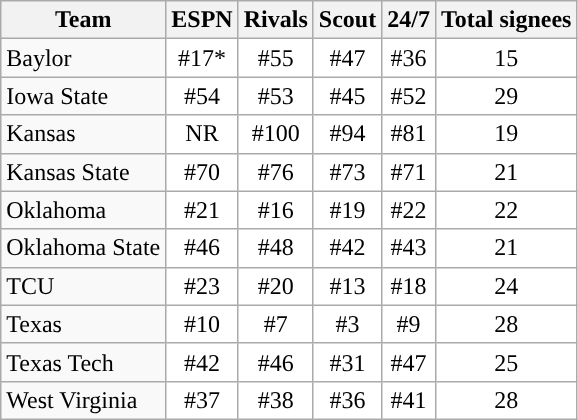<table class="wikitable sortable">
<tr>
<th>Team</th>
<th>ESPN</th>
<th>Rivals</th>
<th>Scout</th>
<th>24/7</th>
<th>Total signees</th>
</tr>
<tr>
<td>Baylor</td>
<td style="text-align:center; background:white">#17*</td>
<td style="text-align:center; background:white">#55</td>
<td style="text-align:center; background:white">#47</td>
<td style="text-align:center; background:white">#36</td>
<td style="text-align:center; background:white">15</td>
</tr>
<tr>
<td>Iowa State</td>
<td style="text-align:center; background:white">#54</td>
<td style="text-align:center; background:white">#53</td>
<td style="text-align:center; background:white">#45</td>
<td style="text-align:center; background:white">#52</td>
<td style="text-align:center; background:white">29</td>
</tr>
<tr>
<td>Kansas</td>
<td style="text-align:center; background:white">NR</td>
<td style="text-align:center; background:white">#100</td>
<td style="text-align:center; background:white">#94</td>
<td style="text-align:center; background:white">#81</td>
<td style="text-align:center; background:white">19</td>
</tr>
<tr>
<td>Kansas State</td>
<td style="text-align:center; background:white">#70</td>
<td style="text-align:center; background:white">#76</td>
<td style="text-align:center; background:white">#73</td>
<td style="text-align:center; background:white">#71</td>
<td style="text-align:center; background:white">21</td>
</tr>
<tr>
<td>Oklahoma</td>
<td style="text-align:center; background:white">#21</td>
<td style="text-align:center; background:white">#16</td>
<td style="text-align:center; background:white">#19</td>
<td style="text-align:center; background:white">#22</td>
<td style="text-align:center; background:white">22</td>
</tr>
<tr>
<td>Oklahoma State</td>
<td style="text-align:center; background:white">#46</td>
<td style="text-align:center; background:white">#48</td>
<td style="text-align:center; background:white">#42</td>
<td style="text-align:center; background:white">#43</td>
<td style="text-align:center; background:white">21</td>
</tr>
<tr>
<td>TCU</td>
<td style="text-align:center; background:white">#23</td>
<td style="text-align:center; background:white">#20</td>
<td style="text-align:center; background:white">#13</td>
<td style="text-align:center; background:white">#18</td>
<td style="text-align:center; background:white">24</td>
</tr>
<tr>
<td>Texas</td>
<td style="text-align:center; background:white">#10</td>
<td style="text-align:center; background:white">#7</td>
<td style="text-align:center; background:white">#3</td>
<td style="text-align:center; background:white">#9</td>
<td style="text-align:center; background:white">28</td>
</tr>
<tr>
<td>Texas Tech</td>
<td style="text-align:center; background:white">#42</td>
<td style="text-align:center; background:white">#46</td>
<td style="text-align:center; background:white">#31</td>
<td style="text-align:center; background:white">#47</td>
<td style="text-align:center; background:white">25</td>
</tr>
<tr>
<td>West Virginia</td>
<td style="text-align:center; background:white">#37</td>
<td style="text-align:center; background:white">#38</td>
<td style="text-align:center; background:white">#36</td>
<td style="text-align:center; background:white">#41</td>
<td style="text-align:center; background:white">28</td>
</tr>
</table>
